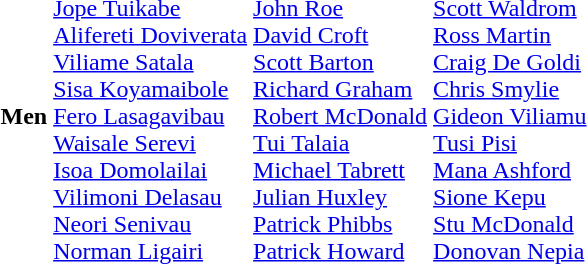<table>
<tr>
<th scope="row">Men</th>
<td><br><a href='#'>Jope Tuikabe</a><br><a href='#'>Alifereti Doviverata</a><br><a href='#'>Viliame Satala</a><br><a href='#'>Sisa Koyamaibole</a><br><a href='#'>Fero Lasagavibau</a><br><a href='#'>Waisale Serevi</a><br><a href='#'>Isoa Domolailai</a><br><a href='#'>Vilimoni Delasau</a><br><a href='#'>Neori Senivau</a><br><a href='#'>Norman Ligairi</a></td>
<td><br><a href='#'>John Roe</a><br><a href='#'>David Croft</a><br><a href='#'>Scott Barton</a><br><a href='#'>Richard Graham</a><br><a href='#'>Robert McDonald</a><br><a href='#'>Tui Talaia</a><br><a href='#'>Michael Tabrett</a><br><a href='#'>Julian Huxley</a><br><a href='#'>Patrick Phibbs</a><br><a href='#'>Patrick Howard</a></td>
<td><br><a href='#'>Scott Waldrom</a><br><a href='#'>Ross Martin</a><br><a href='#'>Craig De Goldi</a><br><a href='#'>Chris Smylie</a><br><a href='#'>Gideon Viliamu</a><br><a href='#'>Tusi Pisi</a><br><a href='#'>Mana Ashford</a><br><a href='#'>Sione Kepu</a><br><a href='#'>Stu McDonald</a><br><a href='#'>Donovan Nepia</a></td>
</tr>
</table>
